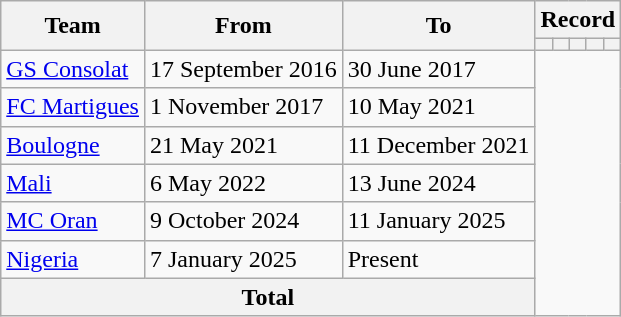<table class="wikitable" style="text-align: center;">
<tr>
<th rowspan="2">Team</th>
<th rowspan="2">From</th>
<th rowspan="2">To</th>
<th colspan="5">Record</th>
</tr>
<tr>
<th></th>
<th></th>
<th></th>
<th></th>
<th></th>
</tr>
<tr>
<td align="left"><a href='#'>GS Consolat</a></td>
<td align="left">17 September 2016</td>
<td align="left">30 June 2017<br></td>
</tr>
<tr>
<td align="left"><a href='#'>FC Martigues</a></td>
<td align="left">1 November 2017</td>
<td align="left">10 May 2021<br></td>
</tr>
<tr>
<td align="left"><a href='#'>Boulogne</a></td>
<td align="left">21 May 2021</td>
<td align="left">11 December 2021<br></td>
</tr>
<tr>
<td align=left><a href='#'>Mali</a></td>
<td align=left>6 May 2022</td>
<td align=left>13 June 2024<br></td>
</tr>
<tr>
<td align=left><a href='#'>MC Oran</a></td>
<td align=left>9 October 2024</td>
<td align=left>11 January 2025<br></td>
</tr>
<tr>
<td align=left><a href='#'>Nigeria</a></td>
<td align=left>7 January 2025</td>
<td align=left>Present<br></td>
</tr>
<tr>
<th colspan="3">Total<br></th>
</tr>
</table>
